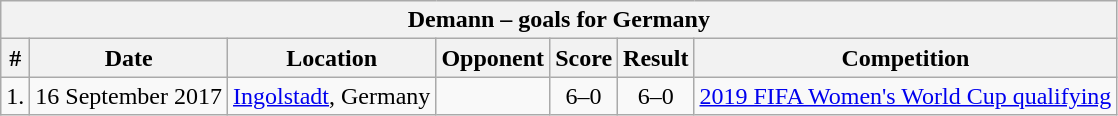<table class="wikitable">
<tr>
<th colspan="7">Demann – goals for Germany</th>
</tr>
<tr>
<th>#</th>
<th>Date</th>
<th>Location</th>
<th>Opponent</th>
<th>Score</th>
<th>Result</th>
<th>Competition</th>
</tr>
<tr>
<td align=center>1.</td>
<td>16 September 2017</td>
<td><a href='#'>Ingolstadt</a>, Germany</td>
<td></td>
<td align=center>6–0</td>
<td align=center>6–0</td>
<td><a href='#'>2019 FIFA Women's World Cup qualifying</a></td>
</tr>
</table>
